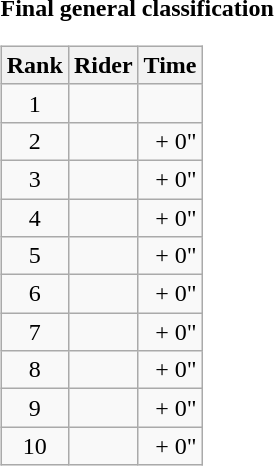<table>
<tr>
<td><strong>Final general classification</strong><br><table class="wikitable">
<tr>
<th scope="col">Rank</th>
<th scope="col">Rider</th>
<th scope="col">Time</th>
</tr>
<tr>
<td style="text-align:center;">1</td>
<td></td>
<td style="text-align:right;"></td>
</tr>
<tr>
<td style="text-align:center;">2</td>
<td></td>
<td style="text-align:right;">+ 0"</td>
</tr>
<tr>
<td style="text-align:center;">3</td>
<td></td>
<td style="text-align:right;">+ 0"</td>
</tr>
<tr>
<td style="text-align:center;">4</td>
<td></td>
<td style="text-align:right;">+ 0"</td>
</tr>
<tr>
<td style="text-align:center;">5</td>
<td></td>
<td style="text-align:right;">+ 0"</td>
</tr>
<tr>
<td style="text-align:center;">6</td>
<td></td>
<td style="text-align:right;">+ 0"</td>
</tr>
<tr>
<td style="text-align:center;">7</td>
<td></td>
<td style="text-align:right;">+ 0"</td>
</tr>
<tr>
<td style="text-align:center;">8</td>
<td></td>
<td style="text-align:right;">+ 0"</td>
</tr>
<tr>
<td style="text-align:center;">9</td>
<td></td>
<td style="text-align:right;">+ 0"</td>
</tr>
<tr>
<td style="text-align:center;">10</td>
<td></td>
<td style="text-align:right;">+ 0"</td>
</tr>
</table>
</td>
</tr>
</table>
